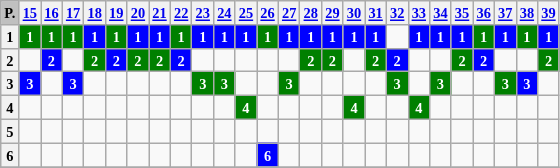<table class="wikitable" style="text-align: center; font-size:60%">
<tr>
<th style="background:#c0c0c0">P.</th>
<th><strong><a href='#'>15</a></strong></th>
<th><strong><a href='#'>16</a></strong></th>
<th><strong><a href='#'>17</a></strong></th>
<th><strong><a href='#'>18</a></strong></th>
<th><strong><a href='#'>19</a></strong></th>
<th><strong><a href='#'>20</a></strong></th>
<th><strong><a href='#'>21</a></strong></th>
<th><strong><a href='#'>22</a></strong></th>
<th><strong><a href='#'>23</a></strong></th>
<th><strong><a href='#'>24</a></strong></th>
<th><strong><a href='#'>25</a></strong></th>
<th><strong><a href='#'>26</a></strong></th>
<th><strong><a href='#'>27</a></strong></th>
<th><strong><a href='#'>28</a></strong></th>
<th><strong><a href='#'>29</a></strong></th>
<th><strong><a href='#'>30</a></strong></th>
<th><strong><a href='#'>31</a></strong></th>
<th><strong><a href='#'>32</a></strong></th>
<th><strong><a href='#'>33</a></strong></th>
<th><strong><a href='#'>34</a></strong></th>
<th><strong><a href='#'>35</a></strong></th>
<th><strong><a href='#'>36</a></strong></th>
<th><strong><a href='#'>37</a></strong></th>
<th><strong><a href='#'>38</a></strong></th>
<th><strong><a href='#'>39</a></strong></th>
</tr>
<tr>
<th>1</th>
<td style="background-color:green;color:white;"><strong>1</strong></td>
<td style="background-color:green;color:white;"><strong>1</strong></td>
<td style="background-color:green;color:white;"><strong>1</strong></td>
<td style="background-color:blue;color:white;"><strong>1</strong></td>
<td style="background-color:green;color:white;"><strong>1</strong></td>
<td style="background-color:blue;color:white;"><strong>1</strong></td>
<td style="background-color:blue;color:white;"><strong>1</strong></td>
<td style="background-color:green;color:white;"><strong>1</strong></td>
<td style="background-color:blue;color:white;"><strong>1</strong></td>
<td style="background-color:blue;color:white;"><strong>1</strong></td>
<td style="background-color:blue;color:white;"><strong>1</strong></td>
<td style="background-color:green;color:white;"><strong>1</strong></td>
<td style="background-color:blue;color:white;"><strong>1</strong></td>
<td style="background-color:blue;color:white;"><strong>1</strong></td>
<td style="background-color:blue;color:white;"><strong>1</strong></td>
<td style="background-color:blue;color:white;"><strong>1</strong></td>
<td style="background-color:blue;color:white;"><strong>1</strong></td>
<td></td>
<td style="background-color:blue;color:white;"><strong>1</strong></td>
<td style="background-color:blue;color:white;"><strong>1</strong></td>
<td style="background-color:blue;color:white;"><strong>1</strong></td>
<td style="background-color:green;color:white;"><strong>1</strong></td>
<td style="background-color:blue;color:white;"><strong>1</strong></td>
<td style="background-color:green;color:white;"><strong>1</strong></td>
<td style="background-color:blue;color:white;"><strong>1</strong></td>
</tr>
<tr>
<th>2</th>
<td></td>
<td style="background-color:blue;color:white;"><strong>2</strong></td>
<td></td>
<td style="background-color:green;color:white;"><strong>2</strong></td>
<td style="background-color:blue;color:white;"><strong>2</strong></td>
<td style="background-color:green;color:white;"><strong>2</strong></td>
<td style="background-color:green;color:white;"><strong>2</strong></td>
<td style="background-color:blue;color:white;"><strong>2</strong></td>
<td></td>
<td></td>
<td></td>
<td></td>
<td></td>
<td style="background-color:green;color:white;"><strong>2</strong></td>
<td style="background-color:green;color:white;"><strong>2</strong></td>
<td></td>
<td style="background-color:green;color:white;"><strong>2</strong></td>
<td style="background-color:blue;color:white;"><strong>2</strong></td>
<td></td>
<td></td>
<td style="background-color:green;color:white;"><strong>2</strong></td>
<td style="background-color:blue;color:white;"><strong>2</strong></td>
<td></td>
<td></td>
<td style="background-color:green;color:white;"><strong>2</strong></td>
</tr>
<tr>
<th>3</th>
<td style="background-color:blue;color:white;"><strong>3</strong></td>
<td></td>
<td style="background-color:blue;color:white;"><strong>3</strong></td>
<td></td>
<td></td>
<td></td>
<td></td>
<td></td>
<td style="background-color:green;color:white;"><strong>3</strong></td>
<td style="background-color:green;color:white;"><strong>3</strong></td>
<td></td>
<td></td>
<td style="background-color:green;color:white;"><strong>3</strong></td>
<td></td>
<td></td>
<td></td>
<td></td>
<td style="background-color:green;color:white;"><strong>3</strong></td>
<td></td>
<td style="background-color:green;color:white;"><strong>3</strong></td>
<td></td>
<td></td>
<td style="background-color:green;color:white;"><strong>3</strong></td>
<td style="background-color:blue;color:white;"><strong>3</strong></td>
<td></td>
</tr>
<tr>
<th>4</th>
<td></td>
<td></td>
<td></td>
<td></td>
<td></td>
<td></td>
<td></td>
<td></td>
<td></td>
<td></td>
<td style="background-color:green;color:white;"><strong>4</strong></td>
<td></td>
<td></td>
<td></td>
<td></td>
<td style="background-color:green;color:white;"><strong>4</strong></td>
<td></td>
<td></td>
<td style="background-color:green;color:white;"><strong>4</strong></td>
<td></td>
<td></td>
<td></td>
<td></td>
<td></td>
<td></td>
</tr>
<tr>
<th>5</th>
<td></td>
<td></td>
<td></td>
<td></td>
<td></td>
<td></td>
<td></td>
<td></td>
<td></td>
<td></td>
<td></td>
<td></td>
<td></td>
<td></td>
<td></td>
<td></td>
<td></td>
<td></td>
<td></td>
<td></td>
<td></td>
<td></td>
<td></td>
<td></td>
<td></td>
</tr>
<tr>
<th>6</th>
<td></td>
<td></td>
<td></td>
<td></td>
<td></td>
<td></td>
<td></td>
<td></td>
<td></td>
<td></td>
<td></td>
<td style="background-color:blue;color:white;"><strong>6</strong></td>
<td></td>
<td></td>
<td></td>
<td></td>
<td></td>
<td></td>
<td></td>
<td></td>
<td></td>
<td></td>
<td></td>
<td></td>
<td></td>
</tr>
<tr>
</tr>
</table>
